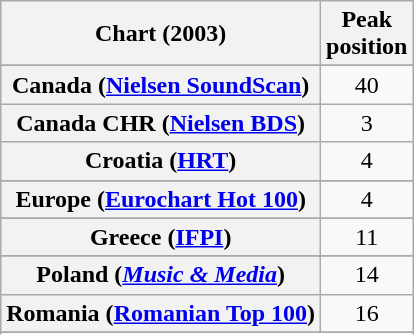<table class="wikitable sortable plainrowheaders" style="text-align:center">
<tr>
<th scope="col">Chart (2003)</th>
<th scope="col">Peak<br>position</th>
</tr>
<tr>
</tr>
<tr>
</tr>
<tr>
</tr>
<tr>
</tr>
<tr>
</tr>
<tr>
<th scope="row">Canada (<a href='#'>Nielsen SoundScan</a>)</th>
<td style="text-align:center">40</td>
</tr>
<tr>
<th scope="row">Canada CHR (<a href='#'>Nielsen BDS</a>)</th>
<td style="text-align:center">3</td>
</tr>
<tr>
<th scope="row">Croatia (<a href='#'>HRT</a>)</th>
<td>4</td>
</tr>
<tr>
</tr>
<tr>
<th scope="row">Europe (<a href='#'>Eurochart Hot 100</a>)</th>
<td>4</td>
</tr>
<tr>
</tr>
<tr>
</tr>
<tr>
</tr>
<tr>
<th scope="row">Greece (<a href='#'>IFPI</a>)</th>
<td>11</td>
</tr>
<tr>
</tr>
<tr>
</tr>
<tr>
</tr>
<tr>
</tr>
<tr>
</tr>
<tr>
</tr>
<tr>
</tr>
<tr>
<th scope="row">Poland (<em><a href='#'>Music & Media</a></em>)</th>
<td>14</td>
</tr>
<tr>
<th scope="row">Romania (<a href='#'>Romanian Top 100</a>)</th>
<td>16</td>
</tr>
<tr>
</tr>
<tr>
</tr>
<tr>
</tr>
<tr>
</tr>
<tr>
</tr>
<tr>
</tr>
<tr>
</tr>
<tr>
</tr>
<tr>
</tr>
<tr>
</tr>
<tr>
</tr>
<tr>
</tr>
</table>
